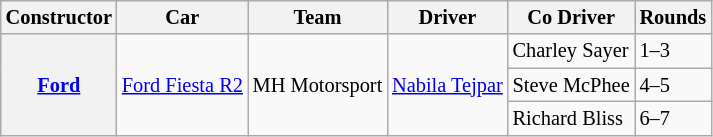<table class=wikitable style="font-size:85%">
<tr>
<th>Constructor</th>
<th>Car</th>
<th>Team</th>
<th>Driver</th>
<th>Co Driver</th>
<th>Rounds</th>
</tr>
<tr>
<th rowspan="3"><a href='#'>Ford</a></th>
<td rowspan="3"><a href='#'>Ford Fiesta R2</a></td>
<td rowspan="3"> MH Motorsport</td>
<td rowspan="3"> <a href='#'>Nabila Tejpar</a></td>
<td> Charley Sayer</td>
<td>1–3</td>
</tr>
<tr>
<td> Steve McPhee</td>
<td>4–5</td>
</tr>
<tr>
<td> Richard Bliss</td>
<td>6–7</td>
</tr>
</table>
